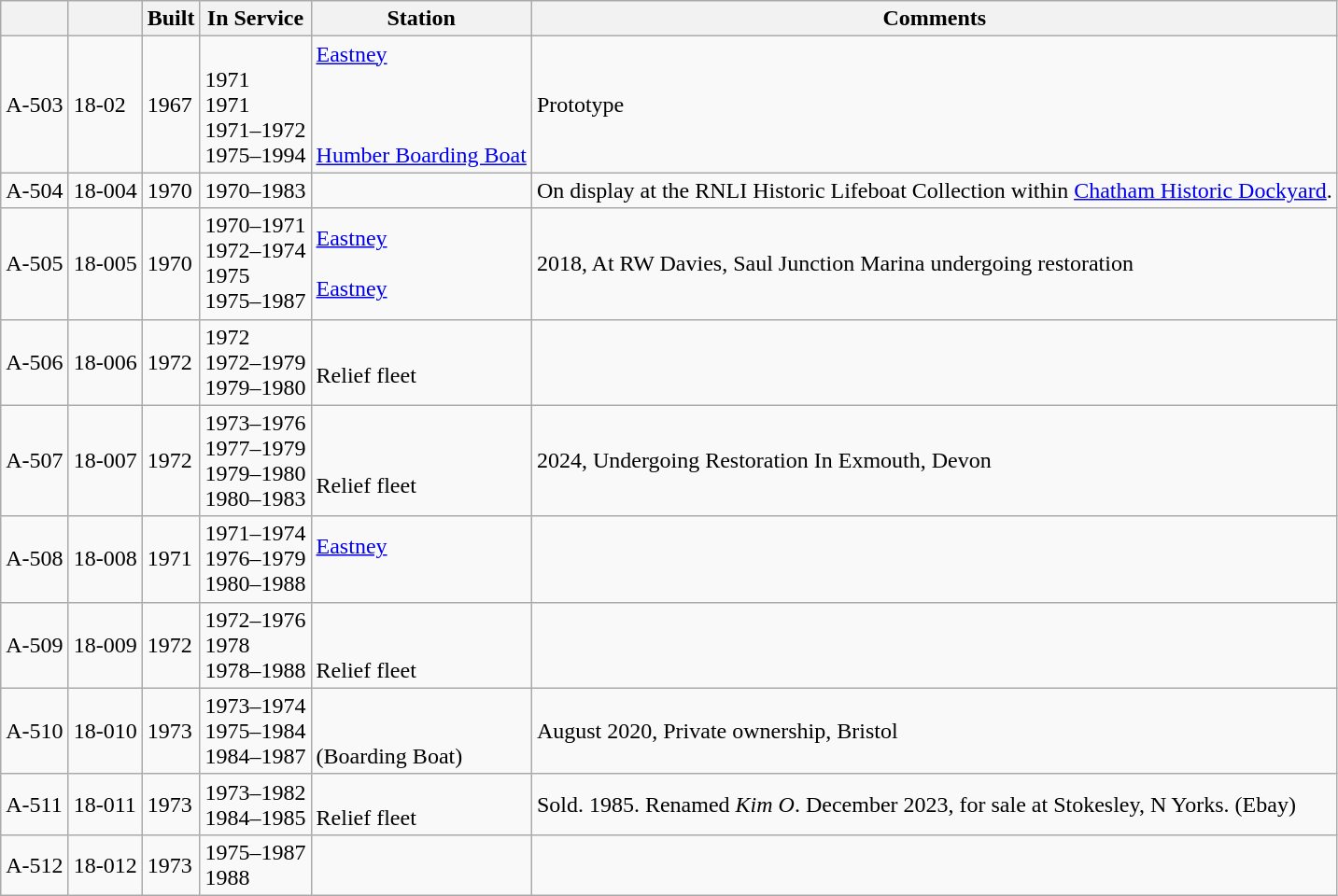<table class="wikitable">
<tr>
<th></th>
<th></th>
<th>Built</th>
<th>In Service</th>
<th>Station</th>
<th>Comments</th>
</tr>
<tr>
<td>A-503</td>
<td>18-02</td>
<td>1967</td>
<td><br>1971<br>1971<br>1971–1972<br>1975–1994</td>
<td><a href='#'>Eastney</a><br><br><br><br><a href='#'>Humber Boarding Boat</a></td>
<td>Prototype</td>
</tr>
<tr>
<td>A-504</td>
<td>18-004</td>
<td>1970</td>
<td>1970–1983</td>
<td></td>
<td>On display at the RNLI Historic Lifeboat Collection within <a href='#'>Chatham Historic Dockyard</a>.</td>
</tr>
<tr>
<td>A-505</td>
<td>18-005</td>
<td>1970</td>
<td>1970–1971<br>1972–1974<br>1975<br>1975–1987</td>
<td><a href='#'>Eastney</a><br><br><a href='#'>Eastney</a><br></td>
<td>2018, At RW Davies, Saul Junction Marina undergoing restoration</td>
</tr>
<tr>
<td>A-506</td>
<td>18-006</td>
<td>1972</td>
<td>1972<br>1972–1979<br>1979–1980</td>
<td><br>Relief fleet<br></td>
<td></td>
</tr>
<tr>
<td>A-507</td>
<td>18-007</td>
<td>1972</td>
<td>1973–1976<br>1977–1979<br>1979–1980<br>1980–1983</td>
<td><br><br>Relief fleet<br></td>
<td>2024, Undergoing Restoration In Exmouth, Devon</td>
</tr>
<tr>
<td>A-508</td>
<td>18-008</td>
<td>1971</td>
<td>1971–1974<br>1976–1979<br>1980–1988</td>
<td><a href='#'>Eastney</a><br><br></td>
<td></td>
</tr>
<tr>
<td>A-509</td>
<td>18-009</td>
<td>1972</td>
<td>1972–1976<br>1978<br>1978–1988</td>
<td><br><br>Relief fleet</td>
<td></td>
</tr>
<tr>
<td>A-510</td>
<td>18-010</td>
<td>1973</td>
<td>1973–1974<br>1975–1984<br>1984–1987</td>
<td><br><br>(Boarding Boat)</td>
<td>August 2020, Private ownership, Bristol</td>
</tr>
<tr>
<td>A-511</td>
<td>18-011</td>
<td>1973</td>
<td>1973–1982<br>1984–1985</td>
<td><br>Relief fleet</td>
<td>Sold. 1985. Renamed <em>Kim O</em>. December 2023, for sale at Stokesley, N Yorks. (Ebay)</td>
</tr>
<tr>
<td>A-512</td>
<td>18-012</td>
<td>1973</td>
<td>1975–1987<br>1988</td>
<td><br></td>
<td></td>
</tr>
</table>
